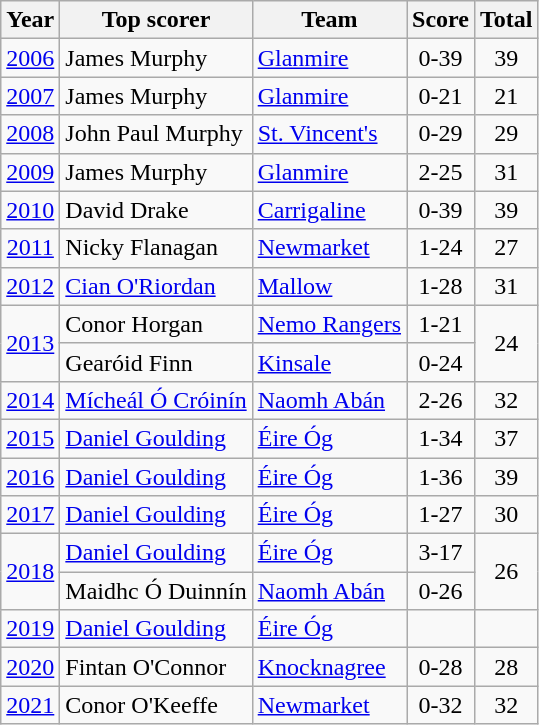<table class="wikitable" style="text-align:center;">
<tr>
<th>Year</th>
<th>Top scorer</th>
<th>Team</th>
<th>Score</th>
<th>Total</th>
</tr>
<tr>
<td><a href='#'>2006</a></td>
<td style="text-align:left;">James Murphy</td>
<td style="text-align:left;"><a href='#'>Glanmire</a></td>
<td>0-39</td>
<td>39</td>
</tr>
<tr>
<td><a href='#'>2007</a></td>
<td style="text-align:left;">James Murphy</td>
<td style="text-align:left;"><a href='#'>Glanmire</a></td>
<td>0-21</td>
<td>21</td>
</tr>
<tr>
<td><a href='#'>2008</a></td>
<td style="text-align:left;">John Paul Murphy</td>
<td style="text-align:left;"><a href='#'>St. Vincent's</a></td>
<td>0-29</td>
<td>29</td>
</tr>
<tr>
<td><a href='#'>2009</a></td>
<td style="text-align:left;">James Murphy</td>
<td style="text-align:left;"><a href='#'>Glanmire</a></td>
<td>2-25</td>
<td>31</td>
</tr>
<tr>
<td><a href='#'>2010</a></td>
<td style="text-align:left;">David Drake</td>
<td style="text-align:left;"><a href='#'>Carrigaline</a></td>
<td>0-39</td>
<td>39</td>
</tr>
<tr>
<td><a href='#'>2011</a></td>
<td style="text-align:left;">Nicky Flanagan</td>
<td style="text-align:left;"><a href='#'>Newmarket</a></td>
<td>1-24</td>
<td>27</td>
</tr>
<tr>
<td><a href='#'>2012</a></td>
<td style="text-align:left;"><a href='#'>Cian O'Riordan</a></td>
<td style="text-align:left;"><a href='#'>Mallow</a></td>
<td>1-28</td>
<td>31</td>
</tr>
<tr>
<td rowspan=2><a href='#'>2013</a></td>
<td style="text-align:left;">Conor Horgan</td>
<td style="text-align:left;"><a href='#'>Nemo Rangers</a></td>
<td>1-21</td>
<td rowspan=2>24</td>
</tr>
<tr>
<td style="text-align:left;">Gearóid Finn</td>
<td style="text-align:left;"><a href='#'>Kinsale</a></td>
<td>0-24</td>
</tr>
<tr>
<td><a href='#'>2014</a></td>
<td style="text-align:left;"><a href='#'>Mícheál Ó Cróinín</a></td>
<td style="text-align:left;"><a href='#'>Naomh Abán</a></td>
<td>2-26</td>
<td>32</td>
</tr>
<tr>
<td><a href='#'>2015</a></td>
<td style="text-align:left;"><a href='#'>Daniel Goulding</a></td>
<td style="text-align:left;"><a href='#'>Éire Óg</a></td>
<td>1-34</td>
<td>37</td>
</tr>
<tr>
<td><a href='#'>2016</a></td>
<td style="text-align:left;"><a href='#'>Daniel Goulding</a></td>
<td style="text-align:left;"><a href='#'>Éire Óg</a></td>
<td>1-36</td>
<td>39</td>
</tr>
<tr>
<td><a href='#'>2017</a></td>
<td style="text-align:left;"><a href='#'>Daniel Goulding</a></td>
<td style="text-align:left;"><a href='#'>Éire Óg</a></td>
<td>1-27</td>
<td>30</td>
</tr>
<tr>
<td rowspan=2><a href='#'>2018</a></td>
<td style="text-align:left;"><a href='#'>Daniel Goulding</a></td>
<td style="text-align:left;"><a href='#'>Éire Óg</a></td>
<td>3-17</td>
<td rowspan=2>26</td>
</tr>
<tr>
<td style="text-align:left;">Maidhc Ó Duinnín</td>
<td style="text-align:left;"><a href='#'>Naomh Abán</a></td>
<td>0-26</td>
</tr>
<tr>
<td><a href='#'>2019</a></td>
<td style="text-align:left;"><a href='#'>Daniel Goulding</a></td>
<td style="text-align:left;"><a href='#'>Éire Óg</a></td>
<td></td>
<td></td>
</tr>
<tr>
<td><a href='#'>2020</a></td>
<td style="text-align:left;">Fintan O'Connor</td>
<td style="text-align:left;"><a href='#'>Knocknagree</a></td>
<td>0-28</td>
<td>28</td>
</tr>
<tr>
<td><a href='#'>2021</a></td>
<td style="text-align:left;">Conor O'Keeffe</td>
<td style="text-align:left;"><a href='#'>Newmarket</a></td>
<td>0-32</td>
<td>32</td>
</tr>
</table>
